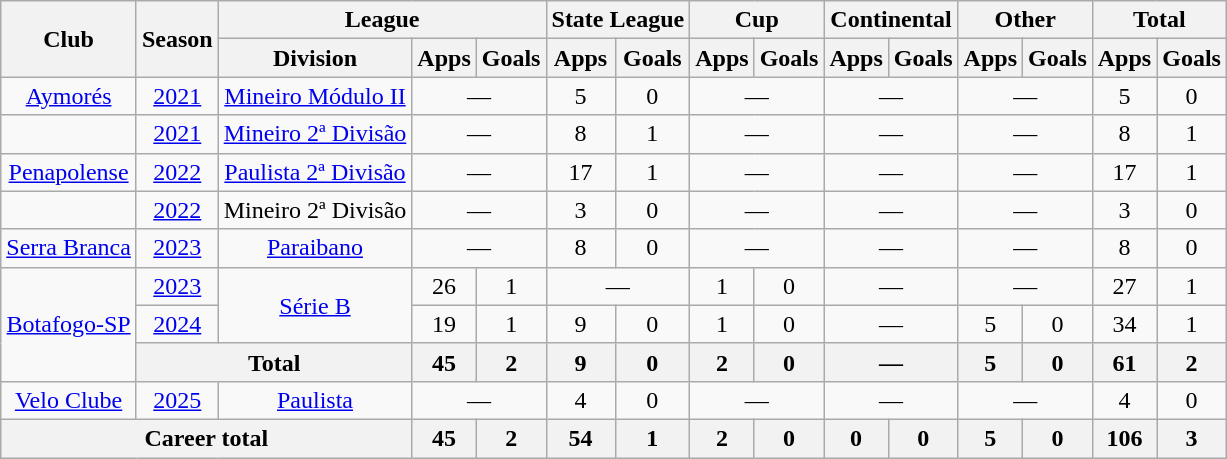<table class="wikitable" style="text-align: center;">
<tr>
<th rowspan="2">Club</th>
<th rowspan="2">Season</th>
<th colspan="3">League</th>
<th colspan="2">State League</th>
<th colspan="2">Cup</th>
<th colspan="2">Continental</th>
<th colspan="2">Other</th>
<th colspan="2">Total</th>
</tr>
<tr>
<th>Division</th>
<th>Apps</th>
<th>Goals</th>
<th>Apps</th>
<th>Goals</th>
<th>Apps</th>
<th>Goals</th>
<th>Apps</th>
<th>Goals</th>
<th>Apps</th>
<th>Goals</th>
<th>Apps</th>
<th>Goals</th>
</tr>
<tr>
<td valign="center"><a href='#'>Aymorés</a></td>
<td><a href='#'>2021</a></td>
<td><a href='#'>Mineiro Módulo II</a></td>
<td colspan="2">—</td>
<td>5</td>
<td>0</td>
<td colspan="2">—</td>
<td colspan="2">—</td>
<td colspan="2">—</td>
<td>5</td>
<td>0</td>
</tr>
<tr>
<td valign="center"></td>
<td><a href='#'>2021</a></td>
<td><a href='#'>Mineiro 2ª Divisão</a></td>
<td colspan="2">—</td>
<td>8</td>
<td>1</td>
<td colspan="2">—</td>
<td colspan="2">—</td>
<td colspan="2">—</td>
<td>8</td>
<td>1</td>
</tr>
<tr>
<td valign="center"><a href='#'>Penapolense</a></td>
<td><a href='#'>2022</a></td>
<td><a href='#'>Paulista 2ª Divisão</a></td>
<td colspan="2">—</td>
<td>17</td>
<td>1</td>
<td colspan="2">—</td>
<td colspan="2">—</td>
<td colspan="2">—</td>
<td>17</td>
<td>1</td>
</tr>
<tr>
<td valign="center"></td>
<td><a href='#'>2022</a></td>
<td>Mineiro 2ª Divisão</td>
<td colspan="2">—</td>
<td>3</td>
<td>0</td>
<td colspan="2">—</td>
<td colspan="2">—</td>
<td colspan="2">—</td>
<td>3</td>
<td>0</td>
</tr>
<tr>
<td valign="center"><a href='#'>Serra Branca</a></td>
<td><a href='#'>2023</a></td>
<td><a href='#'>Paraibano</a></td>
<td colspan="2">—</td>
<td>8</td>
<td>0</td>
<td colspan="2">—</td>
<td colspan="2">—</td>
<td colspan="2">—</td>
<td>8</td>
<td>0</td>
</tr>
<tr>
<td rowspan="3" valign="center"><a href='#'>Botafogo-SP</a></td>
<td><a href='#'>2023</a></td>
<td rowspan="2"><a href='#'>Série B</a></td>
<td>26</td>
<td>1</td>
<td colspan="2">—</td>
<td>1</td>
<td>0</td>
<td colspan="2">—</td>
<td colspan="2">—</td>
<td>27</td>
<td>1</td>
</tr>
<tr>
<td><a href='#'>2024</a></td>
<td>19</td>
<td>1</td>
<td>9</td>
<td>0</td>
<td>1</td>
<td>0</td>
<td colspan="2">—</td>
<td>5</td>
<td>0</td>
<td>34</td>
<td>1</td>
</tr>
<tr>
<th colspan="2">Total</th>
<th>45</th>
<th>2</th>
<th>9</th>
<th>0</th>
<th>2</th>
<th>0</th>
<th colspan="2">—</th>
<th>5</th>
<th>0</th>
<th>61</th>
<th>2</th>
</tr>
<tr>
<td><a href='#'>Velo Clube</a></td>
<td><a href='#'>2025</a></td>
<td><a href='#'>Paulista</a></td>
<td colspan="2">—</td>
<td>4</td>
<td>0</td>
<td colspan="2">—</td>
<td colspan="2">—</td>
<td colspan="2">—</td>
<td>4</td>
<td>0</td>
</tr>
<tr>
<th colspan="3"><strong>Career total</strong></th>
<th>45</th>
<th>2</th>
<th>54</th>
<th>1</th>
<th>2</th>
<th>0</th>
<th>0</th>
<th>0</th>
<th>5</th>
<th>0</th>
<th>106</th>
<th>3</th>
</tr>
</table>
